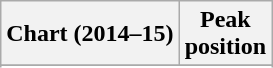<table class="wikitable plainrowheaders">
<tr>
<th scope="col">Chart (2014–15)</th>
<th scope="col">Peak<br>position</th>
</tr>
<tr>
</tr>
<tr>
</tr>
<tr>
</tr>
<tr>
</tr>
<tr>
</tr>
</table>
